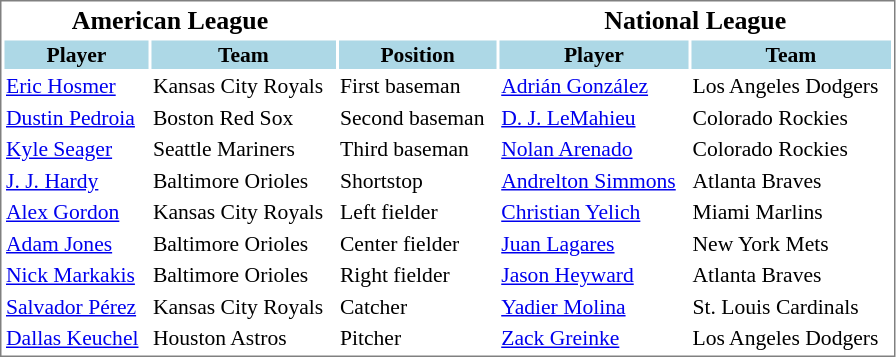<table cellpadding="1"  style="width:auto; font-size:90%; border:1px solid gray;">
<tr style="text-align:center; font-size:larger;">
<th colspan=2>American League</th>
<th></th>
<th colspan=2>National League</th>
</tr>
<tr style="background:lightblue;">
<th>Player</th>
<th>Team</th>
<th>Position</th>
<th>Player</th>
<th>Team</th>
</tr>
<tr>
<td><a href='#'>Eric Hosmer</a></td>
<td>Kansas City Royals  </td>
<td>First baseman</td>
<td><a href='#'>Adrián González</a></td>
<td>Los Angeles Dodgers  </td>
</tr>
<tr>
<td><a href='#'>Dustin Pedroia</a></td>
<td>Boston Red Sox</td>
<td>Second baseman  </td>
<td><a href='#'>D. J. LeMahieu</a></td>
<td>Colorado Rockies</td>
</tr>
<tr>
<td><a href='#'>Kyle Seager</a></td>
<td>Seattle Mariners</td>
<td>Third baseman</td>
<td><a href='#'>Nolan Arenado</a></td>
<td>Colorado Rockies</td>
</tr>
<tr>
<td><a href='#'>J. J. Hardy</a></td>
<td>Baltimore Orioles</td>
<td>Shortstop</td>
<td><a href='#'>Andrelton Simmons</a>  </td>
<td>Atlanta Braves</td>
</tr>
<tr>
<td><a href='#'>Alex Gordon</a></td>
<td>Kansas City Royals</td>
<td>Left fielder</td>
<td><a href='#'>Christian Yelich</a></td>
<td>Miami Marlins</td>
</tr>
<tr>
<td><a href='#'>Adam Jones</a></td>
<td>Baltimore Orioles</td>
<td>Center fielder</td>
<td><a href='#'>Juan Lagares</a></td>
<td>New York Mets</td>
</tr>
<tr>
<td><a href='#'>Nick Markakis</a></td>
<td>Baltimore Orioles</td>
<td>Right fielder</td>
<td><a href='#'>Jason Heyward</a></td>
<td>Atlanta Braves</td>
</tr>
<tr>
<td><a href='#'>Salvador Pérez</a>  </td>
<td>Kansas City Royals</td>
<td>Catcher</td>
<td><a href='#'>Yadier Molina</a></td>
<td>St. Louis Cardinals</td>
</tr>
<tr>
<td><a href='#'>Dallas Keuchel</a></td>
<td>Houston Astros</td>
<td>Pitcher</td>
<td><a href='#'>Zack Greinke</a></td>
<td>Los Angeles Dodgers</td>
</tr>
</table>
